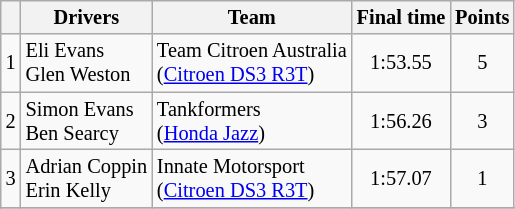<table class="wikitable" style="font-size:85%;">
<tr>
<th></th>
<th>Drivers</th>
<th>Team</th>
<th>Final time</th>
<th>Points</th>
</tr>
<tr>
<td align=center>1</td>
<td> Eli Evans <br> Glen Weston</td>
<td> Team Citroen Australia <br> (<a href='#'>Citroen DS3 R3T</a>)</td>
<td align=center>1:53.55</td>
<td align=center>5</td>
</tr>
<tr>
<td align=center>2</td>
<td> Simon Evans <br> Ben Searcy</td>
<td> Tankformers <br> (<a href='#'>Honda Jazz</a>)</td>
<td align=center>1:56.26</td>
<td align=center>3</td>
</tr>
<tr>
<td align=center>3</td>
<td> Adrian Coppin <br> Erin Kelly</td>
<td> Innate Motorsport <br> (<a href='#'>Citroen DS3 R3T</a>)</td>
<td align=center>1:57.07</td>
<td align=center>1</td>
</tr>
<tr>
</tr>
</table>
